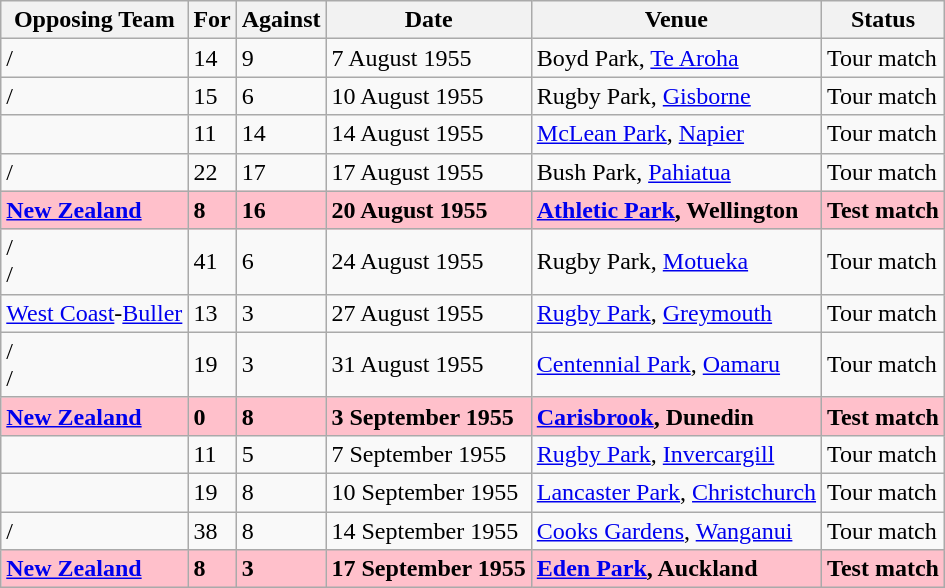<table class=wikitable>
<tr>
<th>Opposing Team</th>
<th>For</th>
<th>Against</th>
<th>Date</th>
<th>Venue</th>
<th>Status</th>
</tr>
<tr>
<td> /<br></td>
<td>14</td>
<td>9</td>
<td>7 August 1955</td>
<td>Boyd Park, <a href='#'>Te Aroha</a></td>
<td>Tour match</td>
</tr>
<tr>
<td> /<br></td>
<td>15</td>
<td>6</td>
<td>10 August 1955</td>
<td>Rugby Park, <a href='#'>Gisborne</a></td>
<td>Tour match</td>
</tr>
<tr>
<td></td>
<td>11</td>
<td>14</td>
<td>14 August 1955</td>
<td><a href='#'>McLean Park</a>, <a href='#'>Napier</a></td>
<td>Tour match</td>
</tr>
<tr>
<td> /<br></td>
<td>22</td>
<td>17</td>
<td>17 August 1955</td>
<td>Bush Park, <a href='#'>Pahiatua</a></td>
<td>Tour match</td>
</tr>
<tr bgcolor=pink>
<td> <strong><a href='#'>New Zealand</a></strong></td>
<td><strong>8</strong></td>
<td><strong>16</strong></td>
<td><strong>20 August 1955</strong></td>
<td><strong><a href='#'>Athletic Park</a>, Wellington</strong></td>
<td><strong>Test match</strong></td>
</tr>
<tr>
<td> /<br> /<br></td>
<td>41</td>
<td>6</td>
<td>24 August 1955</td>
<td>Rugby Park, <a href='#'>Motueka</a></td>
<td>Tour match</td>
</tr>
<tr>
<td> <a href='#'>West Coast</a>-<a href='#'>Buller</a></td>
<td>13</td>
<td>3</td>
<td>27 August 1955</td>
<td><a href='#'>Rugby Park</a>, <a href='#'>Greymouth</a></td>
<td>Tour match</td>
</tr>
<tr>
<td> /<br> /<br></td>
<td>19</td>
<td>3</td>
<td>31 August 1955</td>
<td><a href='#'>Centennial Park</a>, <a href='#'>Oamaru</a></td>
<td>Tour match</td>
</tr>
<tr bgcolor=pink>
<td> <strong><a href='#'>New Zealand</a></strong></td>
<td><strong>0</strong></td>
<td><strong>8</strong></td>
<td><strong>3 September 1955</strong></td>
<td><strong><a href='#'>Carisbrook</a>, Dunedin</strong></td>
<td><strong>Test match</strong></td>
</tr>
<tr>
<td></td>
<td>11</td>
<td>5</td>
<td>7 September 1955</td>
<td><a href='#'>Rugby Park</a>, <a href='#'>Invercargill</a></td>
<td>Tour match</td>
</tr>
<tr>
<td></td>
<td>19</td>
<td>8</td>
<td>10 September 1955</td>
<td><a href='#'>Lancaster Park</a>, <a href='#'>Christchurch</a></td>
<td>Tour match</td>
</tr>
<tr>
<td>/</td>
<td>38</td>
<td>8</td>
<td>14 September 1955</td>
<td><a href='#'>Cooks Gardens</a>, <a href='#'>Wanganui</a></td>
<td>Tour match</td>
</tr>
<tr bgcolor=pink>
<td> <strong><a href='#'>New Zealand</a></strong></td>
<td><strong>8</strong></td>
<td><strong>3</strong></td>
<td><strong>17 September 1955</strong></td>
<td><strong><a href='#'>Eden Park</a>, Auckland</strong></td>
<td><strong>Test match</strong></td>
</tr>
</table>
